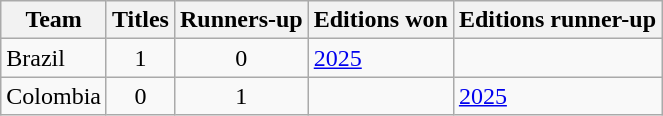<table class="wikitable sortable">
<tr>
<th>Team</th>
<th>Titles</th>
<th>Runners-up</th>
<th>Editions won</th>
<th>Editions runner-up</th>
</tr>
<tr>
<td> Brazil</td>
<td align=center>1</td>
<td align=center>0</td>
<td><a href='#'>2025</a></td>
<td></td>
</tr>
<tr>
<td> Colombia</td>
<td align=center>0</td>
<td align=center>1</td>
<td></td>
<td><a href='#'>2025</a></td>
</tr>
</table>
